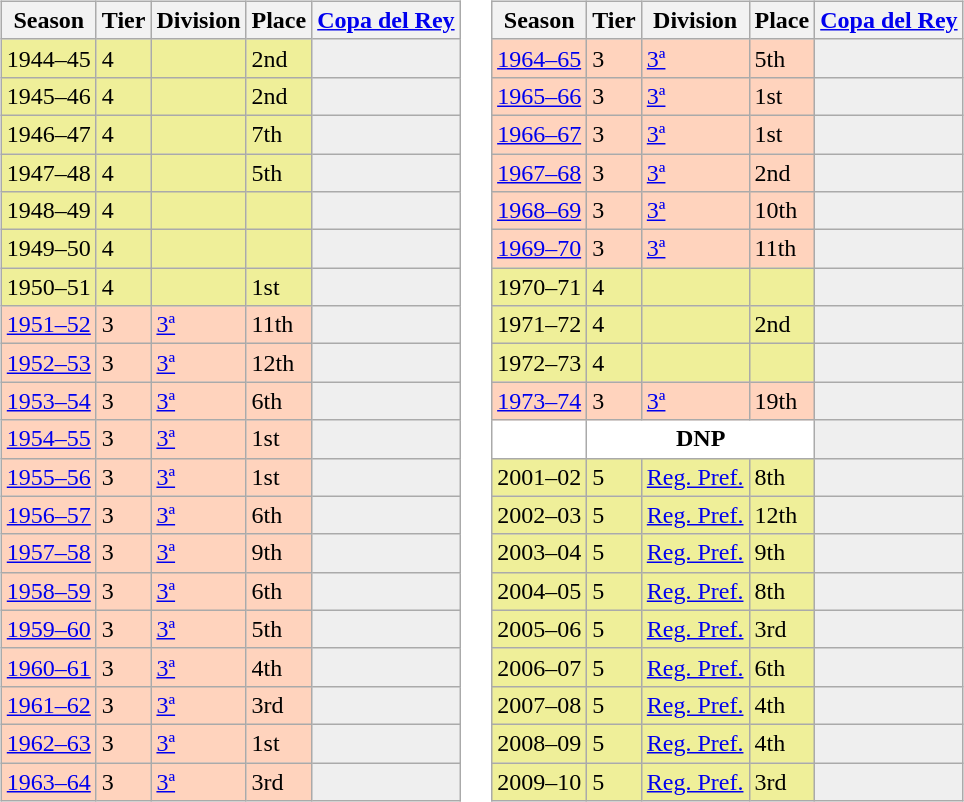<table>
<tr>
<td valign="top" width=0%><br><table class="wikitable">
<tr style="background:#f0f6fa;">
<th>Season</th>
<th>Tier</th>
<th>Division</th>
<th>Place</th>
<th><a href='#'>Copa del Rey</a></th>
</tr>
<tr>
<td style="background:#EFEF99;">1944–45</td>
<td style="background:#EFEF99;">4</td>
<td style="background:#EFEF99;"></td>
<td style="background:#EFEF99;">2nd</td>
<th style="background:#efefef;"></th>
</tr>
<tr>
<td style="background:#EFEF99;">1945–46</td>
<td style="background:#EFEF99;">4</td>
<td style="background:#EFEF99;"></td>
<td style="background:#EFEF99;">2nd</td>
<th style="background:#efefef;"></th>
</tr>
<tr>
<td style="background:#EFEF99;">1946–47</td>
<td style="background:#EFEF99;">4</td>
<td style="background:#EFEF99;"></td>
<td style="background:#EFEF99;">7th</td>
<th style="background:#efefef;"></th>
</tr>
<tr>
<td style="background:#EFEF99;">1947–48</td>
<td style="background:#EFEF99;">4</td>
<td style="background:#EFEF99;"></td>
<td style="background:#EFEF99;">5th</td>
<th style="background:#efefef;"></th>
</tr>
<tr>
<td style="background:#EFEF99;">1948–49</td>
<td style="background:#EFEF99;">4</td>
<td style="background:#EFEF99;"></td>
<td style="background:#EFEF99;"></td>
<th style="background:#efefef;"></th>
</tr>
<tr>
<td style="background:#EFEF99;">1949–50</td>
<td style="background:#EFEF99;">4</td>
<td style="background:#EFEF99;"></td>
<td style="background:#EFEF99;"></td>
<th style="background:#efefef;"></th>
</tr>
<tr>
<td style="background:#EFEF99;">1950–51</td>
<td style="background:#EFEF99;">4</td>
<td style="background:#EFEF99;"></td>
<td style="background:#EFEF99;">1st</td>
<th style="background:#efefef;"></th>
</tr>
<tr>
<td style="background:#FFD3BD;"><a href='#'>1951–52</a></td>
<td style="background:#FFD3BD;">3</td>
<td style="background:#FFD3BD;"><a href='#'>3ª</a></td>
<td style="background:#FFD3BD;">11th</td>
<th style="background:#efefef;"></th>
</tr>
<tr>
<td style="background:#FFD3BD;"><a href='#'>1952–53</a></td>
<td style="background:#FFD3BD;">3</td>
<td style="background:#FFD3BD;"><a href='#'>3ª</a></td>
<td style="background:#FFD3BD;">12th</td>
<th style="background:#efefef;"></th>
</tr>
<tr>
<td style="background:#FFD3BD;"><a href='#'>1953–54</a></td>
<td style="background:#FFD3BD;">3</td>
<td style="background:#FFD3BD;"><a href='#'>3ª</a></td>
<td style="background:#FFD3BD;">6th</td>
<th style="background:#efefef;"></th>
</tr>
<tr>
<td style="background:#FFD3BD;"><a href='#'>1954–55</a></td>
<td style="background:#FFD3BD;">3</td>
<td style="background:#FFD3BD;"><a href='#'>3ª</a></td>
<td style="background:#FFD3BD;">1st</td>
<th style="background:#efefef;"></th>
</tr>
<tr>
<td style="background:#FFD3BD;"><a href='#'>1955–56</a></td>
<td style="background:#FFD3BD;">3</td>
<td style="background:#FFD3BD;"><a href='#'>3ª</a></td>
<td style="background:#FFD3BD;">1st</td>
<th style="background:#efefef;"></th>
</tr>
<tr>
<td style="background:#FFD3BD;"><a href='#'>1956–57</a></td>
<td style="background:#FFD3BD;">3</td>
<td style="background:#FFD3BD;"><a href='#'>3ª</a></td>
<td style="background:#FFD3BD;">6th</td>
<th style="background:#efefef;"></th>
</tr>
<tr>
<td style="background:#FFD3BD;"><a href='#'>1957–58</a></td>
<td style="background:#FFD3BD;">3</td>
<td style="background:#FFD3BD;"><a href='#'>3ª</a></td>
<td style="background:#FFD3BD;">9th</td>
<th style="background:#efefef;"></th>
</tr>
<tr>
<td style="background:#FFD3BD;"><a href='#'>1958–59</a></td>
<td style="background:#FFD3BD;">3</td>
<td style="background:#FFD3BD;"><a href='#'>3ª</a></td>
<td style="background:#FFD3BD;">6th</td>
<th style="background:#efefef;"></th>
</tr>
<tr>
<td style="background:#FFD3BD;"><a href='#'>1959–60</a></td>
<td style="background:#FFD3BD;">3</td>
<td style="background:#FFD3BD;"><a href='#'>3ª</a></td>
<td style="background:#FFD3BD;">5th</td>
<th style="background:#efefef;"></th>
</tr>
<tr>
<td style="background:#FFD3BD;"><a href='#'>1960–61</a></td>
<td style="background:#FFD3BD;">3</td>
<td style="background:#FFD3BD;"><a href='#'>3ª</a></td>
<td style="background:#FFD3BD;">4th</td>
<th style="background:#efefef;"></th>
</tr>
<tr>
<td style="background:#FFD3BD;"><a href='#'>1961–62</a></td>
<td style="background:#FFD3BD;">3</td>
<td style="background:#FFD3BD;"><a href='#'>3ª</a></td>
<td style="background:#FFD3BD;">3rd</td>
<th style="background:#efefef;"></th>
</tr>
<tr>
<td style="background:#FFD3BD;"><a href='#'>1962–63</a></td>
<td style="background:#FFD3BD;">3</td>
<td style="background:#FFD3BD;"><a href='#'>3ª</a></td>
<td style="background:#FFD3BD;">1st</td>
<th style="background:#efefef;"></th>
</tr>
<tr>
<td style="background:#FFD3BD;"><a href='#'>1963–64</a></td>
<td style="background:#FFD3BD;">3</td>
<td style="background:#FFD3BD;"><a href='#'>3ª</a></td>
<td style="background:#FFD3BD;">3rd</td>
<th style="background:#efefef;"></th>
</tr>
</table>
</td>
<td valign="top" width=0%><br><table class="wikitable">
<tr style="background:#f0f6fa;">
<th>Season</th>
<th>Tier</th>
<th>Division</th>
<th>Place</th>
<th><a href='#'>Copa del Rey</a></th>
</tr>
<tr>
<td style="background:#FFD3BD;"><a href='#'>1964–65</a></td>
<td style="background:#FFD3BD;">3</td>
<td style="background:#FFD3BD;"><a href='#'>3ª</a></td>
<td style="background:#FFD3BD;">5th</td>
<th style="background:#efefef;"></th>
</tr>
<tr>
<td style="background:#FFD3BD;"><a href='#'>1965–66</a></td>
<td style="background:#FFD3BD;">3</td>
<td style="background:#FFD3BD;"><a href='#'>3ª</a></td>
<td style="background:#FFD3BD;">1st</td>
<th style="background:#efefef;"></th>
</tr>
<tr>
<td style="background:#FFD3BD;"><a href='#'>1966–67</a></td>
<td style="background:#FFD3BD;">3</td>
<td style="background:#FFD3BD;"><a href='#'>3ª</a></td>
<td style="background:#FFD3BD;">1st</td>
<th style="background:#efefef;"></th>
</tr>
<tr>
<td style="background:#FFD3BD;"><a href='#'>1967–68</a></td>
<td style="background:#FFD3BD;">3</td>
<td style="background:#FFD3BD;"><a href='#'>3ª</a></td>
<td style="background:#FFD3BD;">2nd</td>
<th style="background:#efefef;"></th>
</tr>
<tr>
<td style="background:#FFD3BD;"><a href='#'>1968–69</a></td>
<td style="background:#FFD3BD;">3</td>
<td style="background:#FFD3BD;"><a href='#'>3ª</a></td>
<td style="background:#FFD3BD;">10th</td>
<th style="background:#efefef;"></th>
</tr>
<tr>
<td style="background:#FFD3BD;"><a href='#'>1969–70</a></td>
<td style="background:#FFD3BD;">3</td>
<td style="background:#FFD3BD;"><a href='#'>3ª</a></td>
<td style="background:#FFD3BD;">11th</td>
<th style="background:#efefef;"></th>
</tr>
<tr>
<td style="background:#EFEF99;">1970–71</td>
<td style="background:#EFEF99;">4</td>
<td style="background:#EFEF99;"></td>
<td style="background:#EFEF99;"></td>
<th style="background:#efefef;"></th>
</tr>
<tr>
<td style="background:#EFEF99;">1971–72</td>
<td style="background:#EFEF99;">4</td>
<td style="background:#EFEF99;"></td>
<td style="background:#EFEF99;">2nd</td>
<th style="background:#efefef;"></th>
</tr>
<tr>
<td style="background:#EFEF99;">1972–73</td>
<td style="background:#EFEF99;">4</td>
<td style="background:#EFEF99;"></td>
<td style="background:#EFEF99;"></td>
<th style="background:#efefef;"></th>
</tr>
<tr>
<td style="background:#FFD3BD;"><a href='#'>1973–74</a></td>
<td style="background:#FFD3BD;">3</td>
<td style="background:#FFD3BD;"><a href='#'>3ª</a></td>
<td style="background:#FFD3BD;">19th</td>
<th style="background:#efefef;"></th>
</tr>
<tr>
<td style="background:#FFFFFF;"></td>
<th style="background:#FFFFFF;" colspan="3">DNP</th>
<th style="background:#efefef;"></th>
</tr>
<tr>
<td style="background:#EFEF99;">2001–02</td>
<td style="background:#EFEF99;">5</td>
<td style="background:#EFEF99;"><a href='#'>Reg. Pref.</a></td>
<td style="background:#EFEF99;">8th</td>
<th style="background:#efefef;"></th>
</tr>
<tr>
<td style="background:#EFEF99;">2002–03</td>
<td style="background:#EFEF99;">5</td>
<td style="background:#EFEF99;"><a href='#'>Reg. Pref.</a></td>
<td style="background:#EFEF99;">12th</td>
<th style="background:#efefef;"></th>
</tr>
<tr>
<td style="background:#EFEF99;">2003–04</td>
<td style="background:#EFEF99;">5</td>
<td style="background:#EFEF99;"><a href='#'>Reg. Pref.</a></td>
<td style="background:#EFEF99;">9th</td>
<th style="background:#efefef;"></th>
</tr>
<tr>
<td style="background:#EFEF99;">2004–05</td>
<td style="background:#EFEF99;">5</td>
<td style="background:#EFEF99;"><a href='#'>Reg. Pref.</a></td>
<td style="background:#EFEF99;">8th</td>
<th style="background:#efefef;"></th>
</tr>
<tr>
<td style="background:#EFEF99;">2005–06</td>
<td style="background:#EFEF99;">5</td>
<td style="background:#EFEF99;"><a href='#'>Reg. Pref.</a></td>
<td style="background:#EFEF99;">3rd</td>
<th style="background:#efefef;"></th>
</tr>
<tr>
<td style="background:#EFEF99;">2006–07</td>
<td style="background:#EFEF99;">5</td>
<td style="background:#EFEF99;"><a href='#'>Reg. Pref.</a></td>
<td style="background:#EFEF99;">6th</td>
<th style="background:#efefef;"></th>
</tr>
<tr>
<td style="background:#EFEF99;">2007–08</td>
<td style="background:#EFEF99;">5</td>
<td style="background:#EFEF99;"><a href='#'>Reg. Pref.</a></td>
<td style="background:#EFEF99;">4th</td>
<th style="background:#efefef;"></th>
</tr>
<tr>
<td style="background:#EFEF99;">2008–09</td>
<td style="background:#EFEF99;">5</td>
<td style="background:#EFEF99;"><a href='#'>Reg. Pref.</a></td>
<td style="background:#EFEF99;">4th</td>
<th style="background:#efefef;"></th>
</tr>
<tr>
<td style="background:#EFEF99;">2009–10</td>
<td style="background:#EFEF99;">5</td>
<td style="background:#EFEF99;"><a href='#'>Reg. Pref.</a></td>
<td style="background:#EFEF99;">3rd</td>
<th style="background:#efefef;"></th>
</tr>
</table>
</td>
</tr>
</table>
